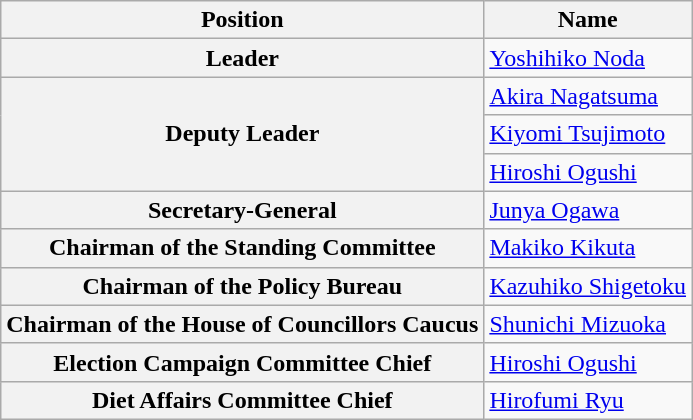<table class="wikitable sortable">
<tr>
<th scope="col">Position</th>
<th scope="col">Name</th>
</tr>
<tr>
<th>Leader</th>
<td><a href='#'>Yoshihiko Noda</a></td>
</tr>
<tr>
<th rowspan=3>Deputy Leader</th>
<td><a href='#'>Akira Nagatsuma</a></td>
</tr>
<tr>
<td><a href='#'>Kiyomi Tsujimoto</a></td>
</tr>
<tr>
<td><a href='#'>Hiroshi Ogushi</a></td>
</tr>
<tr>
<th>Secretary-General</th>
<td><a href='#'>Junya Ogawa</a></td>
</tr>
<tr>
<th>Chairman of the Standing Committee</th>
<td><a href='#'>Makiko Kikuta</a></td>
</tr>
<tr>
<th>Chairman of the Policy Bureau</th>
<td><a href='#'>Kazuhiko Shigetoku</a></td>
</tr>
<tr>
<th>Chairman of the House of Councillors Caucus</th>
<td><a href='#'>Shunichi Mizuoka</a></td>
</tr>
<tr>
<th>Election Campaign Committee Chief</th>
<td><a href='#'>Hiroshi Ogushi</a></td>
</tr>
<tr>
<th>Diet Affairs Committee Chief</th>
<td><a href='#'>Hirofumi Ryu</a></td>
</tr>
</table>
